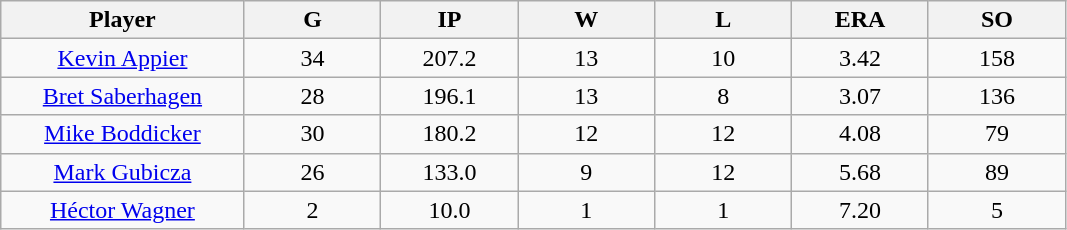<table class="wikitable sortable">
<tr>
<th bgcolor="#DDDDFF" width="16%">Player</th>
<th bgcolor="#DDDDFF" width="9%">G</th>
<th bgcolor="#DDDDFF" width="9%">IP</th>
<th bgcolor="#DDDDFF" width="9%">W</th>
<th bgcolor="#DDDDFF" width="9%">L</th>
<th bgcolor="#DDDDFF" width="9%">ERA</th>
<th bgcolor="#DDDDFF" width="9%">SO</th>
</tr>
<tr align="center">
<td><a href='#'>Kevin Appier</a></td>
<td>34</td>
<td>207.2</td>
<td>13</td>
<td>10</td>
<td>3.42</td>
<td>158</td>
</tr>
<tr align="center">
<td><a href='#'>Bret Saberhagen</a></td>
<td>28</td>
<td>196.1</td>
<td>13</td>
<td>8</td>
<td>3.07</td>
<td>136</td>
</tr>
<tr align="center">
<td><a href='#'>Mike Boddicker</a></td>
<td>30</td>
<td>180.2</td>
<td>12</td>
<td>12</td>
<td>4.08</td>
<td>79</td>
</tr>
<tr align="center">
<td><a href='#'>Mark Gubicza</a></td>
<td>26</td>
<td>133.0</td>
<td>9</td>
<td>12</td>
<td>5.68</td>
<td>89</td>
</tr>
<tr align="center">
<td><a href='#'>Héctor Wagner</a></td>
<td>2</td>
<td>10.0</td>
<td>1</td>
<td>1</td>
<td>7.20</td>
<td>5</td>
</tr>
</table>
